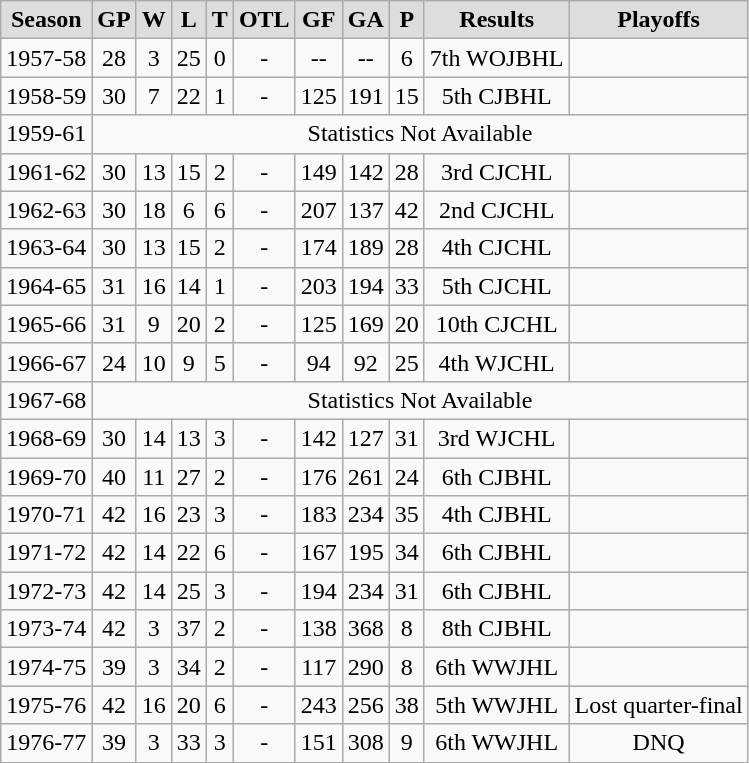<table class="wikitable">
<tr align="center"  bgcolor="#dddddd">
<td><strong>Season</strong></td>
<td><strong>GP</strong></td>
<td><strong>W</strong></td>
<td><strong>L</strong></td>
<td><strong>T</strong></td>
<td><strong>OTL</strong></td>
<td><strong>GF</strong></td>
<td><strong>GA</strong></td>
<td><strong>P</strong></td>
<td><strong>Results</strong></td>
<td><strong>Playoffs</strong></td>
</tr>
<tr align="center">
<td>1957-58</td>
<td>28</td>
<td>3</td>
<td>25</td>
<td>0</td>
<td>-</td>
<td>--</td>
<td>--</td>
<td>6</td>
<td>7th WOJBHL</td>
<td></td>
</tr>
<tr align="center">
<td>1958-59</td>
<td>30</td>
<td>7</td>
<td>22</td>
<td>1</td>
<td>-</td>
<td>125</td>
<td>191</td>
<td>15</td>
<td>5th CJBHL</td>
<td></td>
</tr>
<tr align="center">
<td>1959-61</td>
<td colspan="11">Statistics Not Available</td>
</tr>
<tr align="center">
<td>1961-62</td>
<td>30</td>
<td>13</td>
<td>15</td>
<td>2</td>
<td>-</td>
<td>149</td>
<td>142</td>
<td>28</td>
<td>3rd CJCHL</td>
<td></td>
</tr>
<tr align="center">
<td>1962-63</td>
<td>30</td>
<td>18</td>
<td>6</td>
<td>6</td>
<td>-</td>
<td>207</td>
<td>137</td>
<td>42</td>
<td>2nd CJCHL</td>
<td></td>
</tr>
<tr align="center">
<td>1963-64</td>
<td>30</td>
<td>13</td>
<td>15</td>
<td>2</td>
<td>-</td>
<td>174</td>
<td>189</td>
<td>28</td>
<td>4th CJCHL</td>
<td></td>
</tr>
<tr align="center">
<td>1964-65</td>
<td>31</td>
<td>16</td>
<td>14</td>
<td>1</td>
<td>-</td>
<td>203</td>
<td>194</td>
<td>33</td>
<td>5th CJCHL</td>
<td></td>
</tr>
<tr align="center">
<td>1965-66</td>
<td>31</td>
<td>9</td>
<td>20</td>
<td>2</td>
<td>-</td>
<td>125</td>
<td>169</td>
<td>20</td>
<td>10th CJCHL</td>
<td></td>
</tr>
<tr align="center">
<td>1966-67</td>
<td>24</td>
<td>10</td>
<td>9</td>
<td>5</td>
<td>-</td>
<td>94</td>
<td>92</td>
<td>25</td>
<td>4th WJCHL</td>
<td></td>
</tr>
<tr align="center">
<td>1967-68</td>
<td colspan="11">Statistics Not Available</td>
</tr>
<tr align="center">
<td>1968-69</td>
<td>30</td>
<td>14</td>
<td>13</td>
<td>3</td>
<td>-</td>
<td>142</td>
<td>127</td>
<td>31</td>
<td>3rd WJCHL</td>
<td></td>
</tr>
<tr align="center">
<td>1969-70</td>
<td>40</td>
<td>11</td>
<td>27</td>
<td>2</td>
<td>-</td>
<td>176</td>
<td>261</td>
<td>24</td>
<td>6th CJBHL</td>
<td></td>
</tr>
<tr align="center">
<td>1970-71</td>
<td>42</td>
<td>16</td>
<td>23</td>
<td>3</td>
<td>-</td>
<td>183</td>
<td>234</td>
<td>35</td>
<td>4th CJBHL</td>
<td></td>
</tr>
<tr align="center">
<td>1971-72</td>
<td>42</td>
<td>14</td>
<td>22</td>
<td>6</td>
<td>-</td>
<td>167</td>
<td>195</td>
<td>34</td>
<td>6th CJBHL</td>
<td></td>
</tr>
<tr align="center">
<td>1972-73</td>
<td>42</td>
<td>14</td>
<td>25</td>
<td>3</td>
<td>-</td>
<td>194</td>
<td>234</td>
<td>31</td>
<td>6th CJBHL</td>
<td></td>
</tr>
<tr align="center">
<td>1973-74</td>
<td>42</td>
<td>3</td>
<td>37</td>
<td>2</td>
<td>-</td>
<td>138</td>
<td>368</td>
<td>8</td>
<td>8th CJBHL</td>
<td></td>
</tr>
<tr align="center">
<td>1974-75</td>
<td>39</td>
<td>3</td>
<td>34</td>
<td>2</td>
<td>-</td>
<td>117</td>
<td>290</td>
<td>8</td>
<td>6th WWJHL</td>
<td></td>
</tr>
<tr align="center">
<td>1975-76</td>
<td>42</td>
<td>16</td>
<td>20</td>
<td>6</td>
<td>-</td>
<td>243</td>
<td>256</td>
<td>38</td>
<td>5th WWJHL</td>
<td>Lost quarter-final</td>
</tr>
<tr align="center">
<td>1976-77</td>
<td>39</td>
<td>3</td>
<td>33</td>
<td>3</td>
<td>-</td>
<td>151</td>
<td>308</td>
<td>9</td>
<td>6th WWJHL</td>
<td>DNQ</td>
</tr>
</table>
